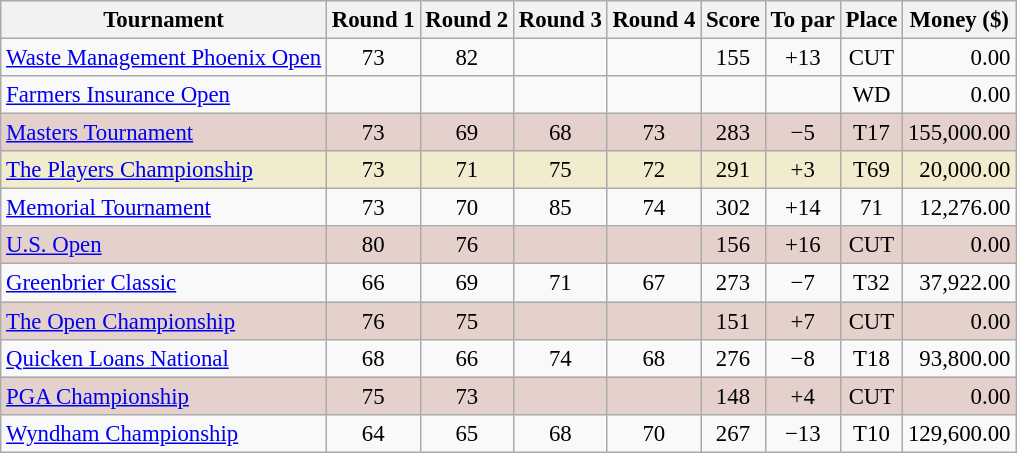<table class=wikitable style="font-size:95%;text-align:center">
<tr>
<th>Tournament</th>
<th>Round 1</th>
<th>Round 2</th>
<th>Round 3</th>
<th>Round 4</th>
<th>Score</th>
<th>To par</th>
<th>Place</th>
<th>Money ($)</th>
</tr>
<tr>
<td align=left><a href='#'>Waste Management Phoenix Open</a></td>
<td>73</td>
<td>82</td>
<td></td>
<td></td>
<td>155</td>
<td>+13</td>
<td>CUT</td>
<td align=right>0.00</td>
</tr>
<tr>
<td align=left><a href='#'>Farmers Insurance Open</a></td>
<td></td>
<td></td>
<td></td>
<td></td>
<td></td>
<td></td>
<td>WD</td>
<td align=right>0.00</td>
</tr>
<tr style="background:#e5d1cb;">
<td align=left><a href='#'>Masters Tournament</a></td>
<td>73</td>
<td>69</td>
<td>68</td>
<td>73</td>
<td>283</td>
<td>−5</td>
<td>T17</td>
<td align=right>155,000.00</td>
</tr>
<tr style="background:#f2ecce;">
<td align=left><a href='#'>The Players Championship</a></td>
<td>73</td>
<td>71</td>
<td>75</td>
<td>72</td>
<td>291</td>
<td>+3</td>
<td>T69</td>
<td align=right>20,000.00</td>
</tr>
<tr>
<td align=left><a href='#'>Memorial Tournament</a></td>
<td>73</td>
<td>70</td>
<td>85</td>
<td>74</td>
<td>302</td>
<td>+14</td>
<td>71</td>
<td align=right>12,276.00</td>
</tr>
<tr style="background:#e5d1cb;">
<td align=left><a href='#'>U.S. Open</a></td>
<td>80</td>
<td>76</td>
<td></td>
<td></td>
<td>156</td>
<td>+16</td>
<td>CUT</td>
<td align=right>0.00</td>
</tr>
<tr>
<td align=left><a href='#'>Greenbrier Classic</a></td>
<td>66</td>
<td>69</td>
<td>71</td>
<td>67</td>
<td>273</td>
<td>−7</td>
<td>T32</td>
<td align=right>37,922.00</td>
</tr>
<tr style="background:#e5d1cb;">
<td align=left><a href='#'>The Open Championship</a></td>
<td>76</td>
<td>75</td>
<td></td>
<td></td>
<td>151</td>
<td>+7</td>
<td>CUT</td>
<td align=right>0.00</td>
</tr>
<tr>
<td align=left><a href='#'>Quicken Loans National</a></td>
<td>68</td>
<td>66</td>
<td>74</td>
<td>68</td>
<td>276</td>
<td>−8</td>
<td>T18</td>
<td align=right>93,800.00</td>
</tr>
<tr style="background:#e5d1cb;">
<td align=left><a href='#'>PGA Championship</a></td>
<td>75</td>
<td>73</td>
<td></td>
<td></td>
<td>148</td>
<td>+4</td>
<td>CUT</td>
<td align=right>0.00</td>
</tr>
<tr>
<td align=left><a href='#'>Wyndham Championship</a></td>
<td>64</td>
<td>65</td>
<td>68</td>
<td>70</td>
<td>267</td>
<td>−13</td>
<td>T10</td>
<td align=right>129,600.00</td>
</tr>
</table>
